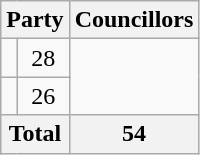<table class="wikitable">
<tr>
<th colspan=2>Party</th>
<th>Councillors</th>
</tr>
<tr>
<td></td>
<td align=center>28</td>
</tr>
<tr>
<td></td>
<td align=center>26</td>
</tr>
<tr>
<th colspan=2>Total</th>
<th align=center>54</th>
</tr>
</table>
